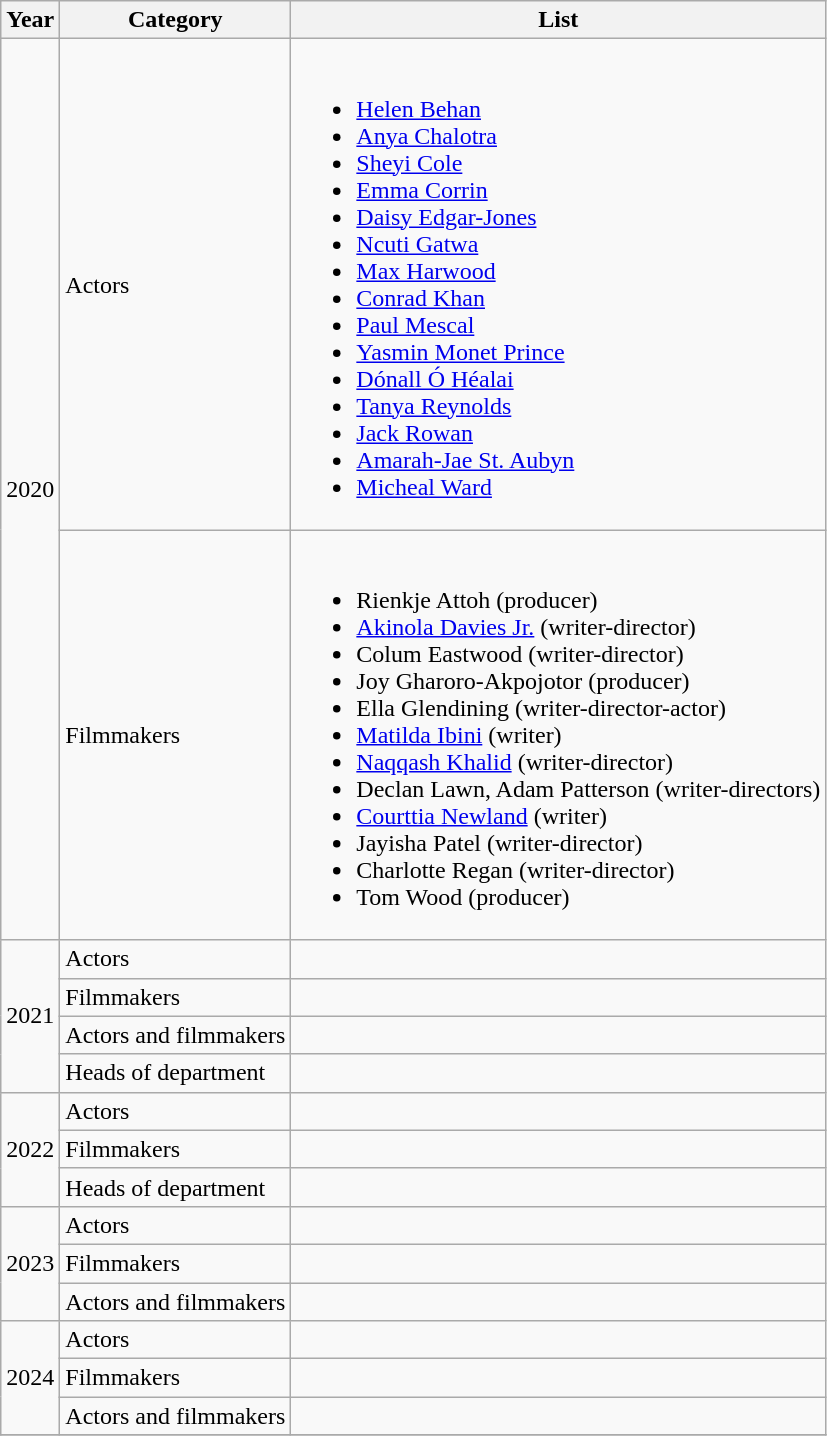<table class="wikitable sortable">
<tr>
<th>Year</th>
<th>Category</th>
<th>List</th>
</tr>
<tr>
<td rowspan="2">2020</td>
<td>Actors</td>
<td><br><ul><li><a href='#'>Helen Behan</a></li><li><a href='#'>Anya Chalotra</a></li><li><a href='#'>Sheyi Cole</a></li><li><a href='#'>Emma Corrin</a></li><li><a href='#'>Daisy Edgar-Jones</a></li><li><a href='#'>Ncuti Gatwa</a></li><li><a href='#'>Max Harwood</a></li><li><a href='#'>Conrad Khan</a></li><li><a href='#'>Paul Mescal</a></li><li><a href='#'>Yasmin Monet Prince</a></li><li><a href='#'>Dónall Ó Héalai</a></li><li><a href='#'>Tanya Reynolds</a></li><li><a href='#'>Jack Rowan</a></li><li><a href='#'>Amarah-Jae St. Aubyn</a></li><li><a href='#'>Micheal Ward</a></li></ul></td>
</tr>
<tr>
<td>Filmmakers</td>
<td><br><ul><li>Rienkje Attoh (producer)</li><li><a href='#'>Akinola Davies Jr.</a> (writer-director)</li><li>Colum Eastwood (writer-director)</li><li>Joy Gharoro-Akpojotor (producer)</li><li>Ella Glendining (writer-director-actor)</li><li><a href='#'>Matilda Ibini</a> (writer)</li><li><a href='#'>Naqqash Khalid</a> (writer-director)</li><li>Declan Lawn, Adam Patterson (writer-directors)</li><li><a href='#'>Courttia Newland</a> (writer)</li><li>Jayisha Patel (writer-director)</li><li>Charlotte Regan (writer-director)</li><li>Tom Wood (producer)</li></ul></td>
</tr>
<tr>
<td rowspan="4">2021</td>
<td>Actors</td>
<td></td>
</tr>
<tr>
<td>Filmmakers</td>
<td></td>
</tr>
<tr>
<td>Actors and filmmakers</td>
<td></td>
</tr>
<tr>
<td>Heads of department</td>
<td></td>
</tr>
<tr>
<td rowspan="3">2022</td>
<td>Actors</td>
<td></td>
</tr>
<tr>
<td>Filmmakers</td>
<td></td>
</tr>
<tr>
<td>Heads of department</td>
<td></td>
</tr>
<tr>
<td rowspan="3">2023</td>
<td>Actors</td>
<td></td>
</tr>
<tr>
<td>Filmmakers</td>
<td></td>
</tr>
<tr>
<td>Actors and filmmakers</td>
<td></td>
</tr>
<tr>
<td rowspan="3">2024</td>
<td>Actors</td>
<td></td>
</tr>
<tr>
<td>Filmmakers</td>
<td></td>
</tr>
<tr>
<td>Actors and filmmakers</td>
<td></td>
</tr>
<tr>
</tr>
</table>
